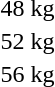<table>
<tr>
<td rowspan=2>48 kg<br></td>
<td rowspan=2></td>
<td rowspan=2></td>
<td></td>
</tr>
<tr>
<td></td>
</tr>
<tr>
<td rowspan=2>52 kg<br></td>
<td rowspan=2></td>
<td rowspan=2></td>
<td></td>
</tr>
<tr>
<td></td>
</tr>
<tr>
<td rowspan=2>56 kg<br></td>
<td rowspan=2></td>
<td rowspan=2></td>
<td></td>
</tr>
<tr>
<td></td>
</tr>
</table>
